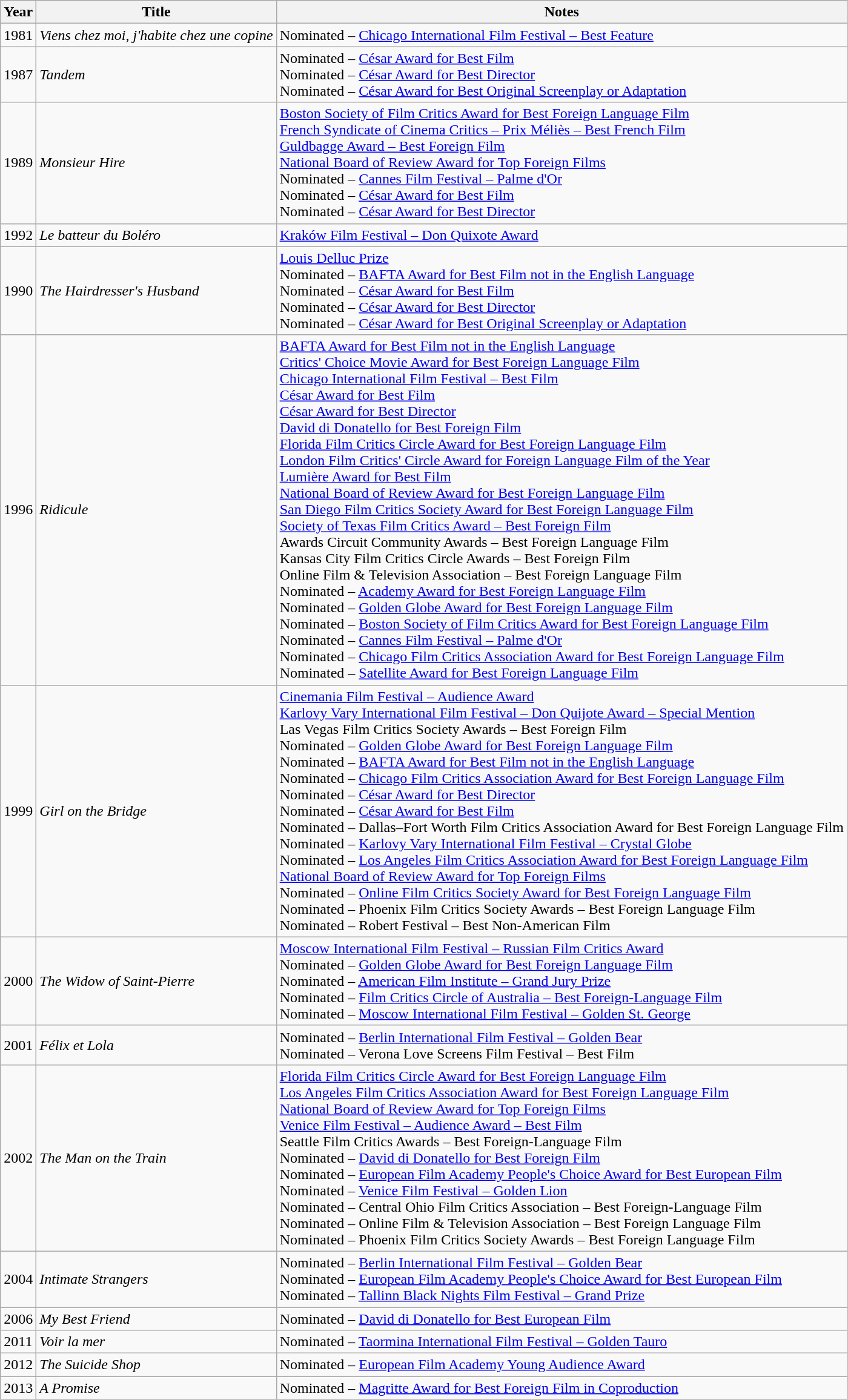<table class="wikitable">
<tr>
<th>Year</th>
<th>Title</th>
<th>Notes</th>
</tr>
<tr>
<td>1981</td>
<td><em>Viens chez moi, j'habite chez une copine</em></td>
<td>Nominated – <a href='#'>Chicago International Film Festival – Best Feature</a></td>
</tr>
<tr>
<td>1987</td>
<td><em>Tandem</em></td>
<td>Nominated – <a href='#'>César Award for Best Film</a><br>Nominated – <a href='#'>César Award for Best Director</a><br>Nominated – <a href='#'>César Award for Best Original Screenplay or Adaptation</a></td>
</tr>
<tr>
<td>1989</td>
<td><em>Monsieur Hire</em></td>
<td><a href='#'>Boston Society of Film Critics Award for Best Foreign Language Film</a><br><a href='#'>French Syndicate of Cinema Critics – Prix Méliès – Best French Film</a><br><a href='#'>Guldbagge Award – Best Foreign Film</a><br><a href='#'>National Board of Review Award for Top Foreign Films</a><br>Nominated – <a href='#'>Cannes Film Festival – Palme d'Or</a><br>Nominated – <a href='#'>César Award for Best Film</a><br>Nominated – <a href='#'>César Award for Best Director</a></td>
</tr>
<tr>
<td>1992</td>
<td><em>Le batteur du Boléro</em></td>
<td><a href='#'>Kraków Film Festival – Don Quixote Award</a></td>
</tr>
<tr>
<td>1990</td>
<td><em>The Hairdresser's Husband</em></td>
<td><a href='#'>Louis Delluc Prize</a><br>Nominated – <a href='#'>BAFTA Award for Best Film not in the English Language</a><br>Nominated – <a href='#'>César Award for Best Film</a><br>Nominated – <a href='#'>César Award for Best Director</a><br>Nominated – <a href='#'>César Award for Best Original Screenplay or Adaptation</a></td>
</tr>
<tr>
<td>1996</td>
<td><em>Ridicule</em></td>
<td><a href='#'>BAFTA Award for Best Film not in the English Language</a><br><a href='#'>Critics' Choice Movie Award for Best Foreign Language Film</a><br><a href='#'>Chicago International Film Festival – Best Film</a><br><a href='#'>César Award for Best Film</a><br><a href='#'>César Award for Best Director</a><br><a href='#'>David di Donatello for Best Foreign Film</a><br><a href='#'>Florida Film Critics Circle Award for Best Foreign Language Film</a><br><a href='#'>London Film Critics' Circle Award for Foreign Language Film of the Year</a><br><a href='#'>Lumière Award for Best Film</a><br><a href='#'>National Board of Review Award for Best Foreign Language Film</a><br><a href='#'>San Diego Film Critics Society Award for Best Foreign Language Film</a><br><a href='#'>Society of Texas Film Critics Award – Best Foreign Film</a><br>Awards Circuit Community Awards – Best Foreign Language Film<br>Kansas City Film Critics Circle Awards – Best Foreign Film<br>Online Film & Television Association – Best Foreign Language Film<br>Nominated – <a href='#'>Academy Award for Best Foreign Language Film</a><br>Nominated – <a href='#'>Golden Globe Award for Best Foreign Language Film</a><br>Nominated – <a href='#'>Boston Society of Film Critics Award for Best Foreign Language Film</a><br>Nominated – <a href='#'>Cannes Film Festival – Palme d'Or</a><br>Nominated – <a href='#'>Chicago Film Critics Association Award for Best Foreign Language Film</a><br>Nominated – <a href='#'>Satellite Award for Best Foreign Language Film</a></td>
</tr>
<tr>
<td>1999</td>
<td><em>Girl on the Bridge</em></td>
<td><a href='#'>Cinemania Film Festival – Audience Award</a><br><a href='#'>Karlovy Vary International Film Festival – Don Quijote Award – Special Mention</a><br>Las Vegas Film Critics Society Awards – Best Foreign Film<br>Nominated – <a href='#'>Golden Globe Award for Best Foreign Language Film</a><br>Nominated – <a href='#'>BAFTA Award for Best Film not in the English Language</a><br>Nominated – <a href='#'>Chicago Film Critics Association Award for Best Foreign Language Film</a><br>Nominated – <a href='#'>César Award for Best Director</a><br>Nominated – <a href='#'>César Award for Best Film</a><br>Nominated – Dallas–Fort Worth Film Critics Association Award for Best Foreign Language Film<br>Nominated – <a href='#'>Karlovy Vary International Film Festival – Crystal Globe</a><br>Nominated – <a href='#'>Los Angeles Film Critics Association Award for Best Foreign Language Film</a><br><a href='#'>National Board of Review Award for Top Foreign Films</a><br>Nominated – <a href='#'>Online Film Critics Society Award for Best Foreign Language Film</a><br>Nominated – Phoenix Film Critics Society Awards – Best Foreign Language Film<br>Nominated – Robert Festival – Best Non-American Film</td>
</tr>
<tr>
<td>2000</td>
<td><em>The Widow of Saint-Pierre</em></td>
<td><a href='#'>Moscow International Film Festival – Russian Film Critics Award</a><br>Nominated – <a href='#'>Golden Globe Award for Best Foreign Language Film</a><br>Nominated – <a href='#'>American Film Institute – Grand Jury Prize</a><br>Nominated – <a href='#'>Film Critics Circle of Australia – Best Foreign-Language Film</a><br>Nominated – <a href='#'>Moscow International Film Festival – Golden St. George</a></td>
</tr>
<tr>
<td>2001</td>
<td><em>Félix et Lola</em></td>
<td>Nominated – <a href='#'>Berlin International Film Festival – Golden Bear</a><br>Nominated – Verona Love Screens Film Festival – Best Film</td>
</tr>
<tr>
<td>2002</td>
<td><em>The Man on the Train</em></td>
<td><a href='#'>Florida Film Critics Circle Award for Best Foreign Language Film</a><br><a href='#'>Los Angeles Film Critics Association Award for Best Foreign Language Film</a><br><a href='#'>National Board of Review Award for Top Foreign Films</a><br><a href='#'>Venice Film Festival – Audience Award – Best Film</a><br>Seattle Film Critics Awards – Best Foreign-Language Film<br>Nominated – <a href='#'>David di Donatello for Best Foreign Film</a><br>Nominated – <a href='#'>European Film Academy People's Choice Award for Best European Film</a><br>Nominated – <a href='#'>Venice Film Festival – Golden Lion</a><br>Nominated – Central Ohio Film Critics Association – Best Foreign-Language Film<br>Nominated – Online Film & Television Association – Best Foreign Language Film<br>Nominated – Phoenix Film Critics Society Awards – Best Foreign Language Film</td>
</tr>
<tr>
<td>2004</td>
<td><em>Intimate Strangers</em></td>
<td>Nominated – <a href='#'>Berlin International Film Festival – Golden Bear</a><br>Nominated – <a href='#'>European Film Academy People's Choice Award for Best European Film</a><br>Nominated – <a href='#'>Tallinn Black Nights Film Festival – Grand Prize</a></td>
</tr>
<tr>
<td>2006</td>
<td><em>My Best Friend</em></td>
<td>Nominated – <a href='#'>David di Donatello for Best European Film</a></td>
</tr>
<tr>
<td>2011</td>
<td><em>Voir la mer</em></td>
<td>Nominated – <a href='#'>Taormina International Film Festival – Golden Tauro</a></td>
</tr>
<tr>
<td>2012</td>
<td><em>The Suicide Shop</em></td>
<td>Nominated – <a href='#'>European Film Academy Young Audience Award</a></td>
</tr>
<tr>
<td>2013</td>
<td><em>A Promise</em></td>
<td>Nominated – <a href='#'>Magritte Award for Best Foreign Film in Coproduction</a></td>
</tr>
</table>
